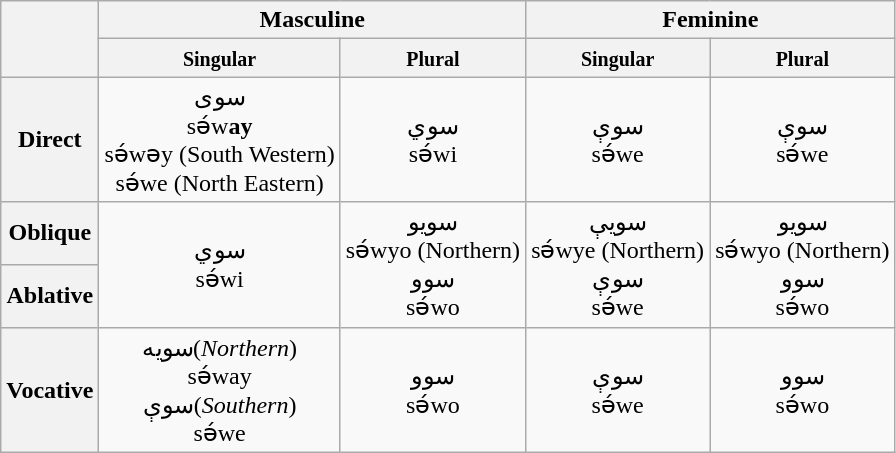<table class="wikitable" style="text-align: center">
<tr>
<th rowspan="2"></th>
<th colspan="2">Masculine</th>
<th colspan="2">Feminine</th>
</tr>
<tr>
<th style="border-right;"><small>Singular</small></th>
<th style="border-left;"><small>Plural</small></th>
<th style="border-right;"><small>Singular</small></th>
<th style="border-left;"><small>Plural</small></th>
</tr>
<tr>
<th>Direct</th>
<td>سوی<br>sə́w<strong>ay</strong><br>sə́wəy (South Western)<br>sə́we (North Eastern)</td>
<td>سوي<br>sə́wi</td>
<td>سوې<br>sə́we</td>
<td>سوې<br>sə́we</td>
</tr>
<tr>
<th>Oblique</th>
<td rowspan="2">سوي<br>sə́wi</td>
<td rowspan="2">سویو <br>sə́wyo (Northern)<br>سوو<br>sə́wo</td>
<td rowspan="2">سویې <br>sə́wye (Northern)<br>سوې<br>sə́we</td>
<td rowspan="2">سویو <br>sə́wyo (Northern)<br>سوو<br>sə́wo</td>
</tr>
<tr>
<th>Ablative</th>
</tr>
<tr>
<th>Vocative</th>
<td>سویه(<em>Northern</em>)<br>sə́way<br>سوې(<em>Southern</em>)<br>sə́we</td>
<td>سوو<br>sə́wo</td>
<td>سوې<br>sə́we</td>
<td>سوو<br>sə́wo</td>
</tr>
</table>
